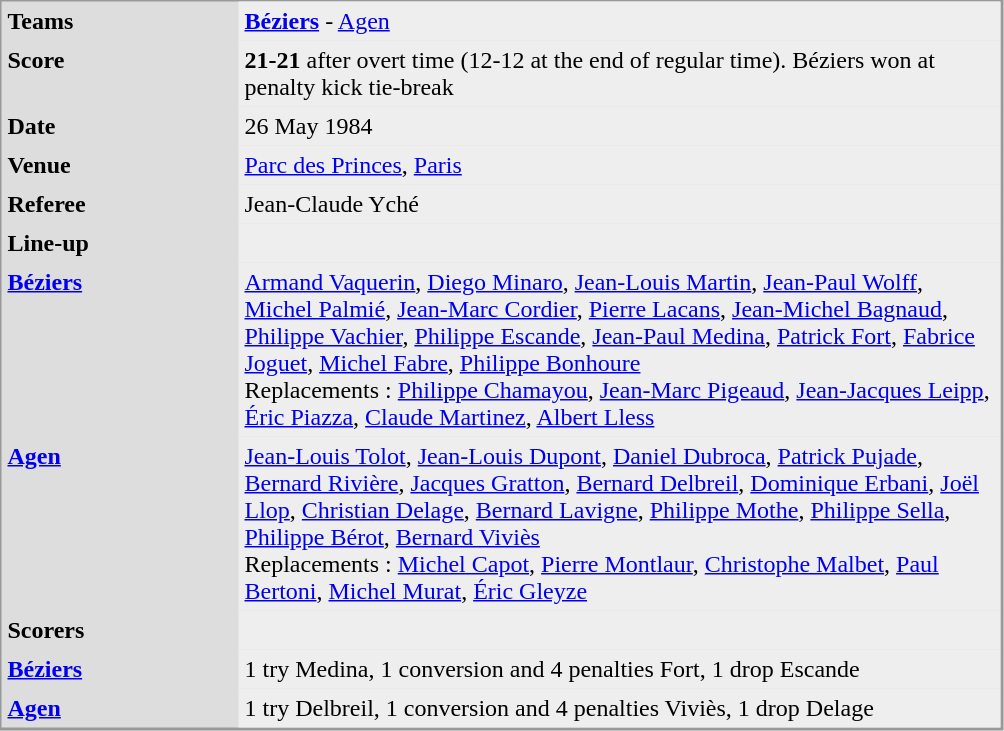<table align="left" cellpadding="4" cellspacing="0"  style="margin: 0 0 0 0; border: 1px solid #999; border-right-width: 2px; border-bottom-width: 2px; background-color: #DDDDDD">
<tr>
<td width="150" valign="top"><strong>Teams</strong></td>
<td width="500" bgcolor=#EEEEEE><strong><a href='#'>Béziers</a> </strong> - <a href='#'>Agen</a></td>
</tr>
<tr>
<td valign="top"><strong>Score</strong></td>
<td bgcolor=#EEEEEE><strong>21-21</strong> after overt time (12-12 at the end of regular time). Béziers won at penalty kick tie-break</td>
</tr>
<tr>
<td valign="top"><strong>Date</strong></td>
<td bgcolor=#EEEEEE>26 May 1984</td>
</tr>
<tr>
<td valign="top"><strong>Venue</strong></td>
<td bgcolor=#EEEEEE><a href='#'>Parc des Princes</a>, <a href='#'>Paris</a></td>
</tr>
<tr>
<td valign="top"><strong>Referee</strong></td>
<td bgcolor=#EEEEEE>Jean-Claude Yché</td>
</tr>
<tr>
<td valign="top"><strong>Line-up</strong></td>
<td bgcolor=#EEEEEE></td>
</tr>
<tr>
<td valign="top"><strong> <a href='#'>Béziers</a> </strong></td>
<td bgcolor=#EEEEEE><a href='#'>Armand Vaquerin</a>, <a href='#'>Diego Minaro</a>, <a href='#'>Jean-Louis Martin</a>, <a href='#'>Jean-Paul Wolff</a>, <a href='#'>Michel Palmié</a>, <a href='#'>Jean-Marc Cordier</a>, <a href='#'>Pierre Lacans</a>, <a href='#'>Jean-Michel Bagnaud</a>, <a href='#'>Philippe Vachier</a>, <a href='#'>Philippe Escande</a>, <a href='#'>Jean-Paul Medina</a>, <a href='#'>Patrick Fort</a>, <a href='#'>Fabrice Joguet</a>, <a href='#'>Michel Fabre</a>, <a href='#'>Philippe Bonhoure</a> <br>Replacements : <a href='#'>Philippe Chamayou</a>, <a href='#'>Jean-Marc Pigeaud</a>, <a href='#'>Jean-Jacques Leipp</a>, <a href='#'>Éric Piazza</a>, <a href='#'>Claude Martinez</a>, <a href='#'>Albert Lless</a></td>
</tr>
<tr>
<td valign="top"><strong><a href='#'>Agen</a> </strong></td>
<td bgcolor=#EEEEEE><a href='#'>Jean-Louis Tolot</a>, <a href='#'>Jean-Louis Dupont</a>, <a href='#'>Daniel Dubroca</a>, <a href='#'>Patrick Pujade</a>, <a href='#'>Bernard Rivière</a>, <a href='#'>Jacques Gratton</a>, <a href='#'>Bernard Delbreil</a>, <a href='#'>Dominique Erbani</a>, <a href='#'>Joël Llop</a>, <a href='#'>Christian Delage</a>, <a href='#'>Bernard Lavigne</a>, <a href='#'>Philippe Mothe</a>, <a href='#'>Philippe Sella</a>, <a href='#'>Philippe Bérot</a>, <a href='#'>Bernard Viviès</a> <br>Replacements : <a href='#'>Michel Capot</a>, <a href='#'>Pierre Montlaur</a>, <a href='#'>Christophe Malbet</a>, <a href='#'>Paul Bertoni</a>, <a href='#'>Michel Murat</a>, <a href='#'>Éric Gleyze</a></td>
</tr>
<tr>
<td valign="top"><strong>Scorers</strong></td>
<td bgcolor=#EEEEEE></td>
</tr>
<tr>
<td valign="top"><strong> <a href='#'>Béziers</a> </strong></td>
<td bgcolor=#EEEEEE>1 try Medina, 1 conversion and 4 penalties  Fort, 1 drop Escande</td>
</tr>
<tr>
<td valign="top"><strong><a href='#'>Agen</a> </strong></td>
<td bgcolor=#EEEEEE>1 try Delbreil, 1 conversion and 4 penalties  Viviès, 1 drop Delage</td>
</tr>
</table>
